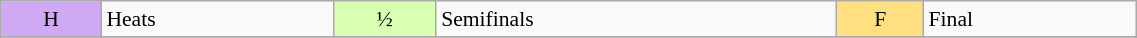<table class="wikitable" style="font-size:90%;position:relative;" width=60%;>
<tr>
<td bgcolor="#D0A9F5" align=center>H</td>
<td>Heats</td>
<td bgcolor="#D9FFB2" align=center>½</td>
<td>Semifinals</td>
<td bgcolor="#FFDF80" align=center>F</td>
<td>Final</td>
</tr>
<tr>
</tr>
</table>
